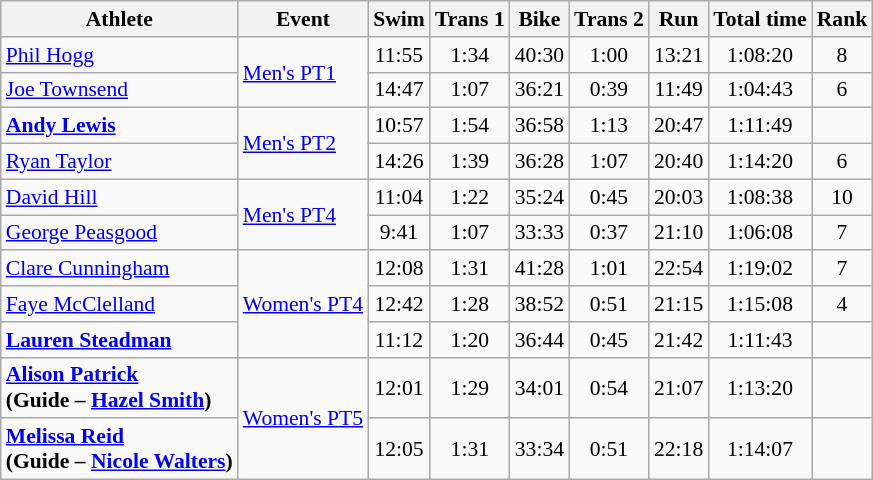<table class="wikitable" style="font-size:90%;">
<tr>
<th>Athlete</th>
<th>Event</th>
<th>Swim</th>
<th>Trans 1</th>
<th>Bike</th>
<th>Trans 2</th>
<th>Run</th>
<th>Total time</th>
<th>Rank</th>
</tr>
<tr align=center>
<td align=left><a href='#'>Phil Hogg</a></td>
<td style="text-align:left;" rowspan="2"><a href='#'>Men's PT1</a></td>
<td>11:55</td>
<td>1:34</td>
<td>40:30</td>
<td>1:00</td>
<td>13:21</td>
<td>1:08:20</td>
<td>8</td>
</tr>
<tr align=center>
<td align=left><a href='#'>Joe Townsend</a></td>
<td>14:47</td>
<td>1:07</td>
<td>36:21</td>
<td>0:39</td>
<td>11:49</td>
<td>1:04:43</td>
<td>6</td>
</tr>
<tr align=center>
<td align=left><strong><a href='#'>Andy Lewis</a></strong></td>
<td style="text-align:left;" rowspan="2"><a href='#'>Men's PT2</a></td>
<td>10:57</td>
<td>1:54</td>
<td>36:58</td>
<td>1:13</td>
<td>20:47</td>
<td>1:11:49</td>
<td></td>
</tr>
<tr align=center>
<td align=left><a href='#'>Ryan Taylor</a></td>
<td>14:26</td>
<td>1:39</td>
<td>36:28</td>
<td>1:07</td>
<td>20:40</td>
<td>1:14:20</td>
<td>6</td>
</tr>
<tr align=center>
<td align=left><a href='#'>David Hill</a></td>
<td style="text-align:left;" rowspan="2"><a href='#'>Men's PT4</a></td>
<td>11:04</td>
<td>1:22</td>
<td>35:24</td>
<td>0:45</td>
<td>20:03</td>
<td>1:08:38</td>
<td>10</td>
</tr>
<tr align=center>
<td align=left><a href='#'>George Peasgood</a></td>
<td>9:41</td>
<td>1:07</td>
<td>33:33</td>
<td>0:37</td>
<td>21:10</td>
<td>1:06:08</td>
<td>7</td>
</tr>
<tr align=center>
<td align=left><a href='#'>Clare Cunningham</a></td>
<td style="text-align:left;" rowspan="3"><a href='#'>Women's PT4</a></td>
<td>12:08</td>
<td>1:31</td>
<td>41:28</td>
<td>1:01</td>
<td>22:54</td>
<td>1:19:02</td>
<td>7</td>
</tr>
<tr align=center>
<td align=left><a href='#'>Faye McClelland</a></td>
<td>12:42</td>
<td>1:28</td>
<td>38:52</td>
<td>0:51</td>
<td>21:15</td>
<td>1:15:08</td>
<td>4</td>
</tr>
<tr align=center>
<td align=left><strong><a href='#'>Lauren Steadman</a></strong></td>
<td>11:12</td>
<td>1:20</td>
<td>36:44</td>
<td>0:45</td>
<td>21:42</td>
<td>1:11:43</td>
<td></td>
</tr>
<tr align=center>
<td align=left><strong><a href='#'>Alison Patrick</a><br>(Guide – <a href='#'>Hazel Smith</a>)</strong></td>
<td style="text-align:left;" rowspan="2"><a href='#'>Women's PT5</a></td>
<td>12:01</td>
<td>1:29</td>
<td>34:01</td>
<td>0:54</td>
<td>21:07</td>
<td>1:13:20</td>
<td></td>
</tr>
<tr align=center>
<td align=left><strong><a href='#'>Melissa Reid</a><br>(Guide – <a href='#'>Nicole Walters</a>)</strong></td>
<td>12:05</td>
<td>1:31</td>
<td>33:34</td>
<td>0:51</td>
<td>22:18</td>
<td>1:14:07</td>
<td></td>
</tr>
</table>
